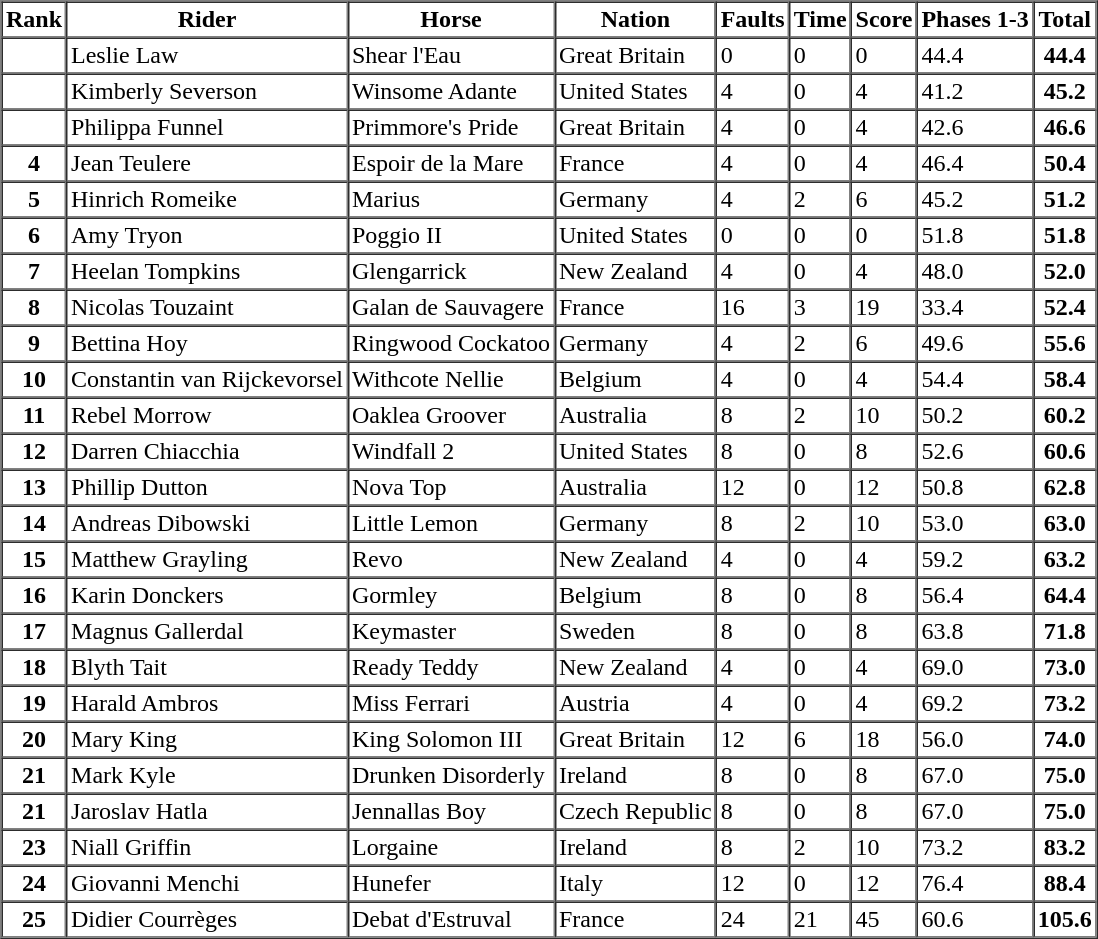<table | border=1 cellpadding=2 cellspacing=0>
<tr>
<th>Rank</th>
<th>Rider</th>
<th>Horse</th>
<th>Nation</th>
<th>Faults</th>
<th>Time</th>
<th>Score</th>
<th>Phases 1-3</th>
<th>Total</th>
</tr>
<tr>
<th></th>
<td>Leslie Law</td>
<td>Shear l'Eau</td>
<td> Great Britain</td>
<td>0</td>
<td>0</td>
<td>0</td>
<td>44.4</td>
<th>44.4</th>
</tr>
<tr>
<th></th>
<td>Kimberly Severson</td>
<td>Winsome Adante</td>
<td> United States</td>
<td>4</td>
<td>0</td>
<td>4</td>
<td>41.2</td>
<th>45.2</th>
</tr>
<tr>
<th></th>
<td>Philippa Funnel</td>
<td>Primmore's Pride</td>
<td> Great Britain</td>
<td>4</td>
<td>0</td>
<td>4</td>
<td>42.6</td>
<th>46.6</th>
</tr>
<tr>
<th>4</th>
<td>Jean Teulere</td>
<td>Espoir de la Mare</td>
<td> France</td>
<td>4</td>
<td>0</td>
<td>4</td>
<td>46.4</td>
<th>50.4</th>
</tr>
<tr>
<th>5</th>
<td>Hinrich Romeike</td>
<td>Marius</td>
<td> Germany</td>
<td>4</td>
<td>2</td>
<td>6</td>
<td>45.2</td>
<th>51.2</th>
</tr>
<tr>
<th>6</th>
<td>Amy Tryon</td>
<td>Poggio II</td>
<td> United States</td>
<td>0</td>
<td>0</td>
<td>0</td>
<td>51.8</td>
<th>51.8</th>
</tr>
<tr>
<th>7</th>
<td>Heelan Tompkins</td>
<td>Glengarrick</td>
<td> New Zealand</td>
<td>4</td>
<td>0</td>
<td>4</td>
<td>48.0</td>
<th>52.0</th>
</tr>
<tr>
<th>8</th>
<td>Nicolas Touzaint</td>
<td>Galan de Sauvagere</td>
<td> France</td>
<td>16</td>
<td>3</td>
<td>19</td>
<td>33.4</td>
<th>52.4</th>
</tr>
<tr>
<th>9</th>
<td>Bettina Hoy</td>
<td>Ringwood Cockatoo</td>
<td> Germany</td>
<td>4</td>
<td>2</td>
<td>6</td>
<td>49.6</td>
<th>55.6</th>
</tr>
<tr>
<th>10</th>
<td>Constantin van Rijckevorsel</td>
<td>Withcote Nellie</td>
<td> Belgium</td>
<td>4</td>
<td>0</td>
<td>4</td>
<td>54.4</td>
<th>58.4</th>
</tr>
<tr>
<th>11</th>
<td>Rebel Morrow</td>
<td>Oaklea Groover</td>
<td> Australia</td>
<td>8</td>
<td>2</td>
<td>10</td>
<td>50.2</td>
<th>60.2</th>
</tr>
<tr>
<th>12</th>
<td>Darren Chiacchia</td>
<td>Windfall 2</td>
<td> United States</td>
<td>8</td>
<td>0</td>
<td>8</td>
<td>52.6</td>
<th>60.6</th>
</tr>
<tr>
<th>13</th>
<td>Phillip Dutton</td>
<td>Nova Top</td>
<td> Australia</td>
<td>12</td>
<td>0</td>
<td>12</td>
<td>50.8</td>
<th>62.8</th>
</tr>
<tr>
<th>14</th>
<td>Andreas Dibowski</td>
<td>Little Lemon</td>
<td> Germany</td>
<td>8</td>
<td>2</td>
<td>10</td>
<td>53.0</td>
<th>63.0</th>
</tr>
<tr>
<th>15</th>
<td>Matthew Grayling</td>
<td>Revo</td>
<td> New Zealand</td>
<td>4</td>
<td>0</td>
<td>4</td>
<td>59.2</td>
<th>63.2</th>
</tr>
<tr>
<th>16</th>
<td>Karin Donckers</td>
<td>Gormley</td>
<td> Belgium</td>
<td>8</td>
<td>0</td>
<td>8</td>
<td>56.4</td>
<th>64.4</th>
</tr>
<tr>
<th>17</th>
<td>Magnus Gallerdal</td>
<td>Keymaster</td>
<td> Sweden</td>
<td>8</td>
<td>0</td>
<td>8</td>
<td>63.8</td>
<th>71.8</th>
</tr>
<tr>
<th>18</th>
<td>Blyth Tait</td>
<td>Ready Teddy</td>
<td> New Zealand</td>
<td>4</td>
<td>0</td>
<td>4</td>
<td>69.0</td>
<th>73.0</th>
</tr>
<tr>
<th>19</th>
<td>Harald Ambros</td>
<td>Miss Ferrari</td>
<td> Austria</td>
<td>4</td>
<td>0</td>
<td>4</td>
<td>69.2</td>
<th>73.2</th>
</tr>
<tr>
<th>20</th>
<td>Mary King</td>
<td>King Solomon III</td>
<td> Great Britain</td>
<td>12</td>
<td>6</td>
<td>18</td>
<td>56.0</td>
<th>74.0</th>
</tr>
<tr>
<th>21</th>
<td>Mark Kyle</td>
<td>Drunken Disorderly</td>
<td> Ireland</td>
<td>8</td>
<td>0</td>
<td>8</td>
<td>67.0</td>
<th>75.0</th>
</tr>
<tr>
<th>21</th>
<td>Jaroslav Hatla</td>
<td>Jennallas Boy</td>
<td> Czech Republic</td>
<td>8</td>
<td>0</td>
<td>8</td>
<td>67.0</td>
<th>75.0</th>
</tr>
<tr>
<th>23</th>
<td>Niall Griffin</td>
<td>Lorgaine</td>
<td> Ireland</td>
<td>8</td>
<td>2</td>
<td>10</td>
<td>73.2</td>
<th>83.2</th>
</tr>
<tr>
<th>24</th>
<td>Giovanni Menchi</td>
<td>Hunefer</td>
<td> Italy</td>
<td>12</td>
<td>0</td>
<td>12</td>
<td>76.4</td>
<th>88.4</th>
</tr>
<tr>
<th>25</th>
<td>Didier Courrèges</td>
<td>Debat d'Estruval</td>
<td> France</td>
<td>24</td>
<td>21</td>
<td>45</td>
<td>60.6</td>
<th>105.6</th>
</tr>
</table>
